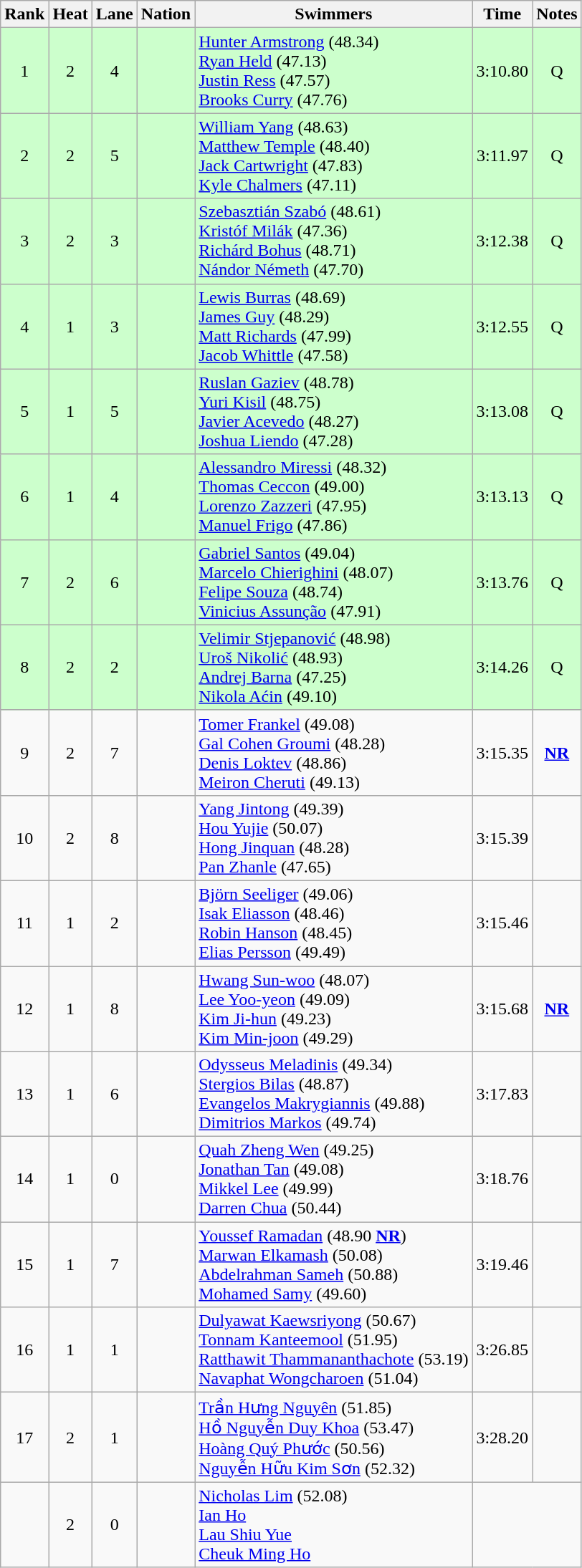<table class="wikitable sortable" style="text-align:center">
<tr>
<th>Rank</th>
<th>Heat</th>
<th>Lane</th>
<th>Nation</th>
<th>Swimmers</th>
<th>Time</th>
<th>Notes</th>
</tr>
<tr bgcolor=ccffcc>
<td>1</td>
<td>2</td>
<td>4</td>
<td align=left></td>
<td align=left><a href='#'>Hunter Armstrong</a> (48.34)<br><a href='#'>Ryan Held</a> (47.13)<br><a href='#'>Justin Ress</a> (47.57)<br><a href='#'>Brooks Curry</a> (47.76)</td>
<td>3:10.80</td>
<td>Q</td>
</tr>
<tr bgcolor=ccffcc>
<td>2</td>
<td>2</td>
<td>5</td>
<td align=left></td>
<td align=left><a href='#'>William Yang</a> (48.63)<br><a href='#'>Matthew Temple</a> (48.40)<br><a href='#'>Jack Cartwright</a> (47.83)<br><a href='#'>Kyle Chalmers</a> (47.11)</td>
<td>3:11.97</td>
<td>Q</td>
</tr>
<tr bgcolor=ccffcc>
<td>3</td>
<td>2</td>
<td>3</td>
<td align=left></td>
<td align=left><a href='#'>Szebasztián Szabó</a> (48.61)<br><a href='#'>Kristóf Milák</a> (47.36)<br><a href='#'>Richárd Bohus</a> (48.71)<br><a href='#'>Nándor Németh</a> (47.70)</td>
<td>3:12.38</td>
<td>Q</td>
</tr>
<tr bgcolor=ccffcc>
<td>4</td>
<td>1</td>
<td>3</td>
<td align=left></td>
<td align=left><a href='#'>Lewis Burras</a> (48.69)<br><a href='#'>James Guy</a> (48.29)<br><a href='#'>Matt Richards</a> (47.99)<br><a href='#'>Jacob Whittle</a> (47.58)</td>
<td>3:12.55</td>
<td>Q</td>
</tr>
<tr bgcolor=ccffcc>
<td>5</td>
<td>1</td>
<td>5</td>
<td align=left></td>
<td align=left><a href='#'>Ruslan Gaziev</a> (48.78)<br><a href='#'>Yuri Kisil</a> (48.75)<br><a href='#'>Javier Acevedo</a> (48.27)<br><a href='#'>Joshua Liendo</a> (47.28)</td>
<td>3:13.08</td>
<td>Q</td>
</tr>
<tr bgcolor=ccffcc>
<td>6</td>
<td>1</td>
<td>4</td>
<td align=left></td>
<td align=left><a href='#'>Alessandro Miressi</a> (48.32)<br><a href='#'>Thomas Ceccon</a> (49.00)<br><a href='#'>Lorenzo Zazzeri</a> (47.95)<br><a href='#'>Manuel Frigo</a> (47.86)</td>
<td>3:13.13</td>
<td>Q</td>
</tr>
<tr bgcolor=ccffcc>
<td>7</td>
<td>2</td>
<td>6</td>
<td align=left></td>
<td align=left><a href='#'>Gabriel Santos</a> (49.04)<br><a href='#'>Marcelo Chierighini</a> (48.07)<br><a href='#'>Felipe Souza</a> (48.74)<br><a href='#'>Vinicius Assunção</a> (47.91)</td>
<td>3:13.76</td>
<td>Q</td>
</tr>
<tr bgcolor=ccffcc>
<td>8</td>
<td>2</td>
<td>2</td>
<td align=left></td>
<td align=left><a href='#'>Velimir Stjepanović</a> (48.98)<br><a href='#'>Uroš Nikolić</a> (48.93)<br><a href='#'>Andrej Barna</a> (47.25)<br><a href='#'>Nikola Aćin</a> (49.10)</td>
<td>3:14.26</td>
<td>Q</td>
</tr>
<tr>
<td>9</td>
<td>2</td>
<td>7</td>
<td align=left></td>
<td align=left><a href='#'>Tomer Frankel</a> (49.08)<br><a href='#'>Gal Cohen Groumi</a> (48.28)<br><a href='#'>Denis Loktev</a> (48.86)<br><a href='#'>Meiron Cheruti</a> (49.13)</td>
<td>3:15.35</td>
<td><strong><a href='#'>NR</a></strong></td>
</tr>
<tr>
<td>10</td>
<td>2</td>
<td>8</td>
<td align=left></td>
<td align=left><a href='#'>Yang Jintong</a> (49.39)<br><a href='#'>Hou Yujie</a> (50.07)<br><a href='#'>Hong Jinquan</a> (48.28)<br><a href='#'>Pan Zhanle</a> (47.65)</td>
<td>3:15.39</td>
<td></td>
</tr>
<tr>
<td>11</td>
<td>1</td>
<td>2</td>
<td align=left></td>
<td align=left><a href='#'>Björn Seeliger</a> (49.06)<br><a href='#'>Isak Eliasson</a> (48.46)<br><a href='#'>Robin Hanson</a> (48.45)<br><a href='#'>Elias Persson</a> (49.49)</td>
<td>3:15.46</td>
<td></td>
</tr>
<tr>
<td>12</td>
<td>1</td>
<td>8</td>
<td align=left></td>
<td align=left><a href='#'>Hwang Sun-woo</a> (48.07)<br><a href='#'>Lee Yoo-yeon</a> (49.09)<br><a href='#'>Kim Ji-hun</a> (49.23)<br><a href='#'>Kim Min-joon</a> (49.29)</td>
<td>3:15.68</td>
<td><strong><a href='#'>NR</a></strong></td>
</tr>
<tr>
<td>13</td>
<td>1</td>
<td>6</td>
<td align=left></td>
<td align=left><a href='#'>Odysseus Meladinis</a> (49.34)<br><a href='#'>Stergios Bilas</a> (48.87)<br><a href='#'>Evangelos Makrygiannis</a> (49.88)<br><a href='#'>Dimitrios Markos</a> (49.74)</td>
<td>3:17.83</td>
<td></td>
</tr>
<tr>
<td>14</td>
<td>1</td>
<td>0</td>
<td align=left></td>
<td align=left><a href='#'>Quah Zheng Wen</a> (49.25)<br><a href='#'>Jonathan Tan</a> (49.08)<br><a href='#'>Mikkel Lee</a> (49.99)<br><a href='#'>Darren Chua</a> (50.44)</td>
<td>3:18.76</td>
<td></td>
</tr>
<tr>
<td>15</td>
<td>1</td>
<td>7</td>
<td align=left></td>
<td align=left><a href='#'>Youssef Ramadan</a> (48.90 <strong><a href='#'>NR</a></strong>)<br><a href='#'>Marwan Elkamash</a> (50.08)<br><a href='#'>Abdelrahman Sameh</a> (50.88)<br><a href='#'>Mohamed Samy</a> (49.60)</td>
<td>3:19.46</td>
<td></td>
</tr>
<tr>
<td>16</td>
<td>1</td>
<td>1</td>
<td align=left></td>
<td align=left><a href='#'>Dulyawat Kaewsriyong</a> (50.67)<br><a href='#'>Tonnam Kanteemool</a> (51.95)<br><a href='#'>Ratthawit Thammananthachote</a> (53.19)<br><a href='#'>Navaphat Wongcharoen</a> (51.04)</td>
<td>3:26.85</td>
<td></td>
</tr>
<tr>
<td>17</td>
<td>2</td>
<td>1</td>
<td align=left></td>
<td align=left><a href='#'>Trần Hưng Nguyên</a> (51.85)<br><a href='#'>Hồ Nguyễn Duy Khoa</a> (53.47)<br><a href='#'>Hoàng Quý Phước</a> (50.56)<br><a href='#'>Nguyễn Hữu Kim Sơn</a> (52.32)</td>
<td>3:28.20</td>
<td></td>
</tr>
<tr>
<td></td>
<td>2</td>
<td>0</td>
<td align=left></td>
<td align=left><a href='#'>Nicholas Lim</a> (52.08)<br><a href='#'>Ian Ho</a><br><a href='#'>Lau Shiu Yue</a><br><a href='#'>Cheuk Ming Ho</a></td>
<td colspan=2></td>
</tr>
</table>
